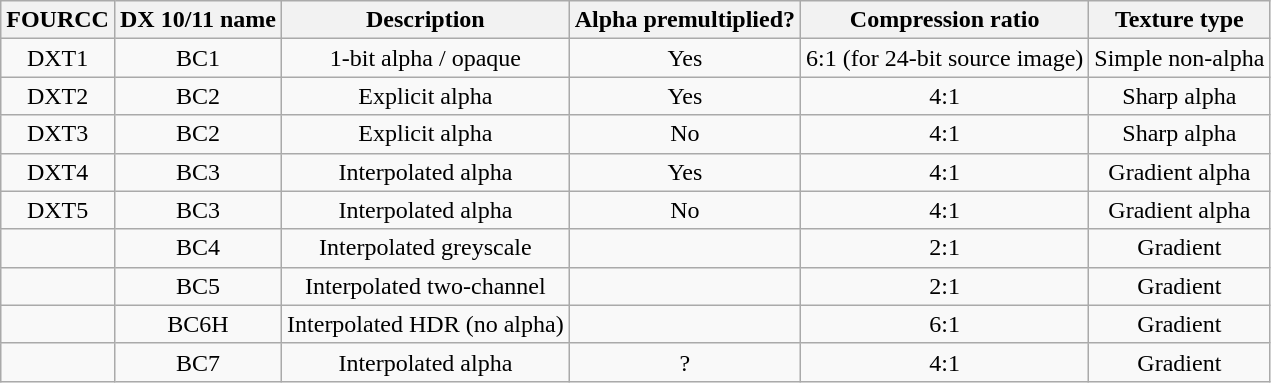<table class="wikitable" style="text-align:center;">
<tr>
<th>FOURCC</th>
<th>DX 10/11 name</th>
<th>Description</th>
<th>Alpha premultiplied?</th>
<th>Compression ratio</th>
<th>Texture type</th>
</tr>
<tr>
<td>DXT1</td>
<td>BC1</td>
<td>1-bit alpha / opaque</td>
<td>Yes</td>
<td>6:1 (for 24-bit source image)</td>
<td>Simple non-alpha</td>
</tr>
<tr>
<td>DXT2</td>
<td>BC2</td>
<td>Explicit alpha</td>
<td>Yes</td>
<td>4:1</td>
<td>Sharp alpha</td>
</tr>
<tr>
<td>DXT3</td>
<td>BC2</td>
<td>Explicit alpha</td>
<td>No</td>
<td>4:1</td>
<td>Sharp alpha</td>
</tr>
<tr>
<td>DXT4</td>
<td>BC3</td>
<td>Interpolated alpha</td>
<td>Yes</td>
<td>4:1</td>
<td>Gradient alpha</td>
</tr>
<tr>
<td>DXT5</td>
<td>BC3</td>
<td>Interpolated alpha</td>
<td>No</td>
<td>4:1</td>
<td>Gradient alpha</td>
</tr>
<tr>
<td></td>
<td>BC4</td>
<td>Interpolated greyscale</td>
<td></td>
<td>2:1</td>
<td>Gradient</td>
</tr>
<tr>
<td></td>
<td>BC5</td>
<td>Interpolated two-channel</td>
<td></td>
<td>2:1</td>
<td>Gradient</td>
</tr>
<tr>
<td></td>
<td>BC6H</td>
<td>Interpolated HDR (no alpha)</td>
<td></td>
<td>6:1</td>
<td>Gradient</td>
</tr>
<tr>
<td></td>
<td>BC7</td>
<td>Interpolated alpha</td>
<td>?</td>
<td>4:1</td>
<td>Gradient</td>
</tr>
</table>
